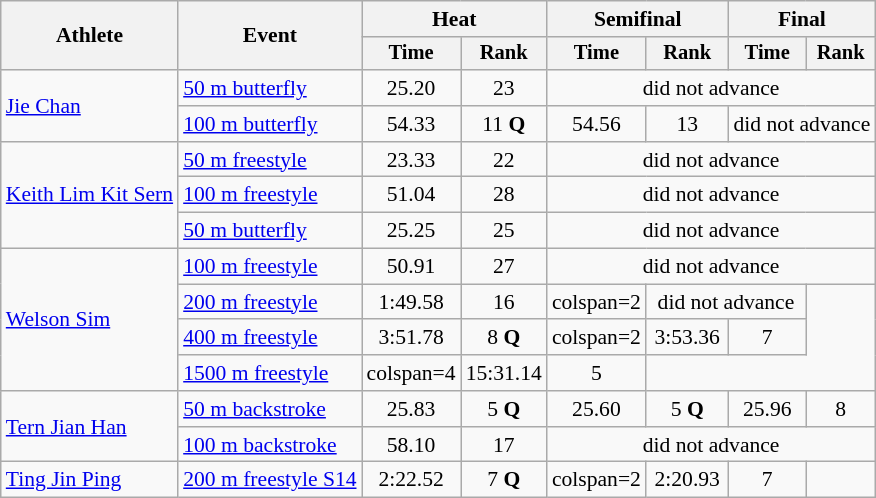<table class=wikitable style=font-size:90%>
<tr>
<th rowspan=2>Athlete</th>
<th rowspan=2>Event</th>
<th colspan=2>Heat</th>
<th colspan=2>Semifinal</th>
<th colspan=2>Final</th>
</tr>
<tr style=font-size:95%>
<th>Time</th>
<th>Rank</th>
<th>Time</th>
<th>Rank</th>
<th>Time</th>
<th>Rank</th>
</tr>
<tr align=center>
<td align=left rowspan=2><a href='#'>Jie Chan</a></td>
<td align=left><a href='#'>50 m butterfly</a></td>
<td>25.20</td>
<td>23</td>
<td colspan=4>did not advance</td>
</tr>
<tr align=center>
<td align=left><a href='#'>100 m butterfly</a></td>
<td>54.33</td>
<td>11 <strong>Q</strong></td>
<td>54.56</td>
<td>13</td>
<td colspan=2>did not advance</td>
</tr>
<tr align=center>
<td align=left rowspan=3><a href='#'>Keith Lim Kit Sern</a></td>
<td align=left><a href='#'>50 m freestyle</a></td>
<td>23.33</td>
<td>22</td>
<td colspan=4>did not advance</td>
</tr>
<tr align=center>
<td align=left><a href='#'>100 m freestyle</a></td>
<td>51.04</td>
<td>28</td>
<td colspan=4>did not advance</td>
</tr>
<tr align=center>
<td align=left><a href='#'>50 m butterfly</a></td>
<td>25.25</td>
<td>25</td>
<td colspan=4>did not advance</td>
</tr>
<tr align=center>
<td align=left rowspan=4><a href='#'>Welson Sim</a></td>
<td align=left><a href='#'>100 m freestyle</a></td>
<td>50.91</td>
<td>27</td>
<td colspan=4>did not advance</td>
</tr>
<tr align=center>
<td align=left><a href='#'>200 m freestyle</a></td>
<td>1:49.58</td>
<td>16</td>
<td>colspan=2 </td>
<td colspan=2>did not advance</td>
</tr>
<tr align=center>
<td align=left><a href='#'>400 m freestyle</a></td>
<td>3:51.78</td>
<td>8 <strong>Q</strong></td>
<td>colspan=2 </td>
<td>3:53.36</td>
<td>7</td>
</tr>
<tr align=center>
<td align=left><a href='#'>1500 m freestyle</a></td>
<td>colspan=4 </td>
<td>15:31.14</td>
<td>5</td>
</tr>
<tr align=center>
<td align=left rowspan=2><a href='#'>Tern Jian Han</a></td>
<td align=left><a href='#'>50 m backstroke</a></td>
<td>25.83</td>
<td>5 <strong>Q</strong></td>
<td>25.60</td>
<td>5 <strong>Q</strong></td>
<td>25.96</td>
<td>8</td>
</tr>
<tr align=center>
<td align=left><a href='#'>100 m backstroke</a></td>
<td>58.10</td>
<td>17</td>
<td colspan=4>did not advance</td>
</tr>
<tr align=center>
<td align=left><a href='#'>Ting Jin Ping</a></td>
<td align=left><a href='#'>200 m freestyle S14</a></td>
<td>2:22.52</td>
<td>7 <strong>Q</strong></td>
<td>colspan=2 </td>
<td>2:20.93</td>
<td>7</td>
</tr>
</table>
